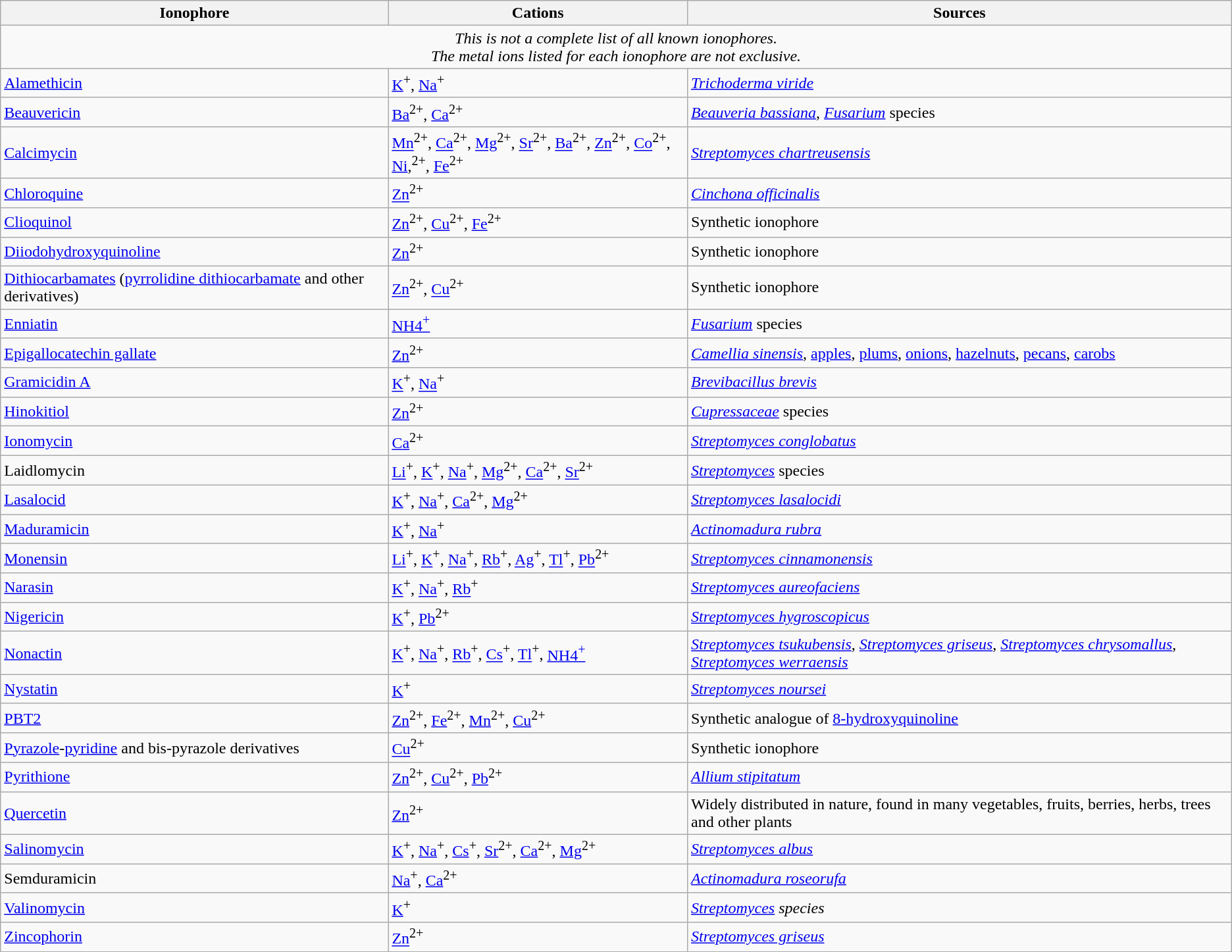<table Class = "wikitable">
<tr>
<th>Ionophore</th>
<th>Cations</th>
<th>Sources</th>
</tr>
<tr>
<td colspan="3"  style="text-align:center; background:# DADADA;"><em>This is not a complete list of all known ionophores.<br>The metal ions listed for each ionophore are not exclusive.</em></td>
</tr>
<tr>
<td><a href='#'>Alamethicin</a></td>
<td><a href='#'>K</a><sup>+</sup>, <a href='#'>Na</a><sup>+</sup></td>
<td><em><a href='#'>Trichoderma viride</a></em></td>
</tr>
<tr>
<td><a href='#'>Beauvericin</a></td>
<td><a href='#'>Ba</a><sup>2+</sup>, <a href='#'>Ca</a><sup>2+</sup></td>
<td><em><a href='#'>Beauveria bassiana</a></em>, <em><a href='#'>Fusarium</a></em> species</td>
</tr>
<tr>
<td><a href='#'>Calcimycin</a></td>
<td><a href='#'>Mn</a><sup>2+</sup>, <a href='#'>Ca</a><sup>2+</sup>, <a href='#'>Mg</a><sup>2+</sup>, <a href='#'>Sr</a><sup>2+</sup>, <a href='#'>Ba</a><sup>2+</sup>, <a href='#'>Zn</a><sup>2+</sup>, <a href='#'>Co</a><sup>2+</sup>, <a href='#'>Ni</a>,<sup>2+</sup>, <a href='#'>Fe</a><sup>2+</sup></td>
<td><em><a href='#'>Streptomyces chartreusensis</a></em></td>
</tr>
<tr>
<td><a href='#'>Chloroquine</a></td>
<td><a href='#'>Zn</a><sup>2+</sup></td>
<td><em><a href='#'>Cinchona officinalis</a></em></td>
</tr>
<tr>
<td><a href='#'>Clioquinol</a></td>
<td><a href='#'>Zn</a><sup>2+</sup>, <a href='#'>Cu</a><sup>2+</sup>, <a href='#'>Fe</a><sup>2+</sup></td>
<td>Synthetic ionophore</td>
</tr>
<tr>
<td><a href='#'>Diiodohydroxyquinoline</a></td>
<td><a href='#'>Zn</a><sup>2+</sup></td>
<td>Synthetic ionophore</td>
</tr>
<tr>
<td><a href='#'>Dithiocarbamates</a> (<a href='#'>pyrrolidine dithiocarbamate</a> and other derivatives)</td>
<td><a href='#'>Zn</a><sup>2+</sup>, <a href='#'>Cu</a><sup>2+</sup></td>
<td>Synthetic ionophore</td>
</tr>
<tr>
<td><a href='#'>Enniatin</a></td>
<td><a href='#'>NH4<sup>+</sup></a></td>
<td><em><a href='#'>Fusarium</a></em> species</td>
</tr>
<tr>
<td><a href='#'>Epigallocatechin gallate</a></td>
<td><a href='#'>Zn</a><sup>2+</sup></td>
<td><em><a href='#'>Camellia sinensis</a></em>, <a href='#'>apples</a>, <a href='#'>plums</a>, <a href='#'>onions</a>, <a href='#'>hazelnuts</a>, <a href='#'>pecans</a>, <a href='#'>carobs</a></td>
</tr>
<tr>
<td><a href='#'>Gramicidin A</a></td>
<td><a href='#'>K</a><sup>+</sup>, <a href='#'>Na</a><sup>+</sup></td>
<td><em><a href='#'>Brevibacillus brevis</a></em></td>
</tr>
<tr>
<td><a href='#'>Hinokitiol</a></td>
<td><a href='#'>Zn</a><sup>2+</sup></td>
<td><em><a href='#'>Cupressaceae</a></em> species</td>
</tr>
<tr>
<td><a href='#'>Ionomycin</a></td>
<td><a href='#'>Ca</a><sup>2+</sup></td>
<td><em><a href='#'>Streptomyces conglobatus</a></em></td>
</tr>
<tr>
<td>Laidlomycin</td>
<td><a href='#'>Li</a><sup>+</sup>, <a href='#'>K</a><sup>+</sup>, <a href='#'>Na</a><sup>+</sup>, <a href='#'>Mg</a><sup>2+</sup>, <a href='#'>Ca</a><sup>2+</sup>, <a href='#'>Sr</a><sup>2+</sup></td>
<td><em><a href='#'>Streptomyces</a></em> species</td>
</tr>
<tr>
<td><a href='#'>Lasalocid</a></td>
<td><a href='#'>K</a><sup>+</sup>, <a href='#'>Na</a><sup>+</sup>, <a href='#'>Ca</a><sup>2+</sup>, <a href='#'>Mg</a><sup>2+</sup></td>
<td><em><a href='#'>Streptomyces lasalocidi</a></em></td>
</tr>
<tr>
<td><a href='#'>Maduramicin</a></td>
<td><a href='#'>K</a><sup>+</sup>, <a href='#'>Na</a><sup>+</sup></td>
<td><em><a href='#'>Actinomadura rubra</a></em></td>
</tr>
<tr>
<td><a href='#'>Monensin</a></td>
<td><a href='#'>Li</a><sup>+</sup>, <a href='#'>K</a><sup>+</sup>, <a href='#'>Na</a><sup>+</sup>, <a href='#'>Rb</a><sup>+</sup>, <a href='#'>Ag</a><sup>+</sup>, <a href='#'>Tl</a><sup>+</sup>, <a href='#'>Pb</a><sup>2+</sup></td>
<td><em><a href='#'>Streptomyces cinnamonensis</a></em></td>
</tr>
<tr>
<td><a href='#'>Narasin</a></td>
<td><a href='#'>K</a><sup>+</sup>, <a href='#'>Na</a><sup>+</sup>, <a href='#'>Rb</a><sup>+</sup></td>
<td><em><a href='#'>Streptomyces aureofaciens</a></em></td>
</tr>
<tr>
<td><a href='#'>Nigericin</a></td>
<td><a href='#'>K</a><sup>+</sup>, <a href='#'>Pb</a><sup>2+</sup></td>
<td><em><a href='#'>Streptomyces hygroscopicus</a></em></td>
</tr>
<tr>
<td><a href='#'>Nonactin</a></td>
<td><a href='#'>K</a><sup>+</sup>, <a href='#'>Na</a><sup>+</sup>, <a href='#'>Rb</a><sup>+</sup>, <a href='#'>Cs</a><sup>+</sup>, <a href='#'>Tl</a><sup>+</sup>, <a href='#'>NH4<sup>+</sup></a></td>
<td><em><a href='#'>Streptomyces tsukubensis</a></em>, <em><a href='#'>Streptomyces griseus</a></em>, <em><a href='#'>Streptomyces chrysomallus</a></em>, <em><a href='#'>Streptomyces werraensis</a></em></td>
</tr>
<tr>
<td><a href='#'>Nystatin</a></td>
<td><a href='#'>K</a><sup>+</sup></td>
<td><em><a href='#'>Streptomyces noursei</a></em></td>
</tr>
<tr>
<td><a href='#'>PBT2</a></td>
<td><a href='#'>Zn</a><sup>2+</sup>, <a href='#'>Fe</a><sup>2+</sup>, <a href='#'>Mn</a><sup>2+</sup>, <a href='#'>Cu</a><sup>2+</sup></td>
<td>Synthetic analogue of <a href='#'>8-hydroxyquinoline</a></td>
</tr>
<tr>
<td><a href='#'>Pyrazole</a>-<a href='#'>pyridine</a> and bis-pyrazole derivatives</td>
<td><a href='#'>Cu</a><sup>2+</sup></td>
<td>Synthetic ionophore</td>
</tr>
<tr>
<td><a href='#'>Pyrithione</a></td>
<td><a href='#'>Zn</a><sup>2+</sup>, <a href='#'>Cu</a><sup>2+</sup>, <a href='#'>Pb</a><sup>2+</sup></td>
<td><em><a href='#'>Allium stipitatum</a></em></td>
</tr>
<tr>
<td><a href='#'>Quercetin</a></td>
<td><a href='#'>Zn</a><sup>2+</sup></td>
<td>Widely distributed in nature, found in many vegetables, fruits, berries, herbs, trees and other plants</td>
</tr>
<tr>
<td><a href='#'>Salinomycin</a></td>
<td><a href='#'>K</a><sup>+</sup>, <a href='#'>Na</a><sup>+</sup>, <a href='#'>Cs</a><sup>+</sup>, <a href='#'>Sr</a><sup>2+</sup>, <a href='#'>Ca</a><sup>2+</sup>, <a href='#'>Mg</a><sup>2+</sup></td>
<td><em><a href='#'>Streptomyces albus</a></em></td>
</tr>
<tr>
<td>Semduramicin</td>
<td><a href='#'>Na</a><sup>+</sup>, <a href='#'>Ca</a><sup>2+</sup></td>
<td><em><a href='#'>Actinomadura roseorufa</a></em></td>
</tr>
<tr>
<td><a href='#'>Valinomycin</a></td>
<td><a href='#'>K</a><sup>+</sup></td>
<td><em><a href='#'>Streptomyces</a> species</em></td>
</tr>
<tr>
<td><a href='#'>Zincophorin</a></td>
<td><a href='#'>Zn</a><sup>2+</sup></td>
<td><em><a href='#'>Streptomyces griseus</a></em></td>
</tr>
</table>
